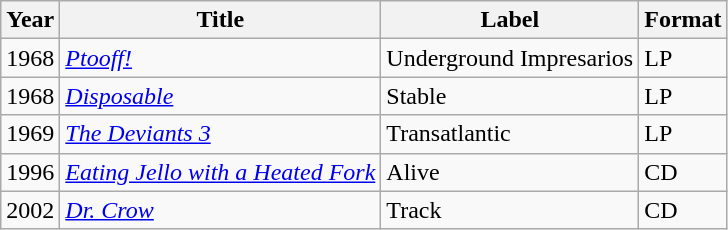<table class="wikitable">
<tr>
<th>Year</th>
<th>Title</th>
<th>Label</th>
<th>Format</th>
</tr>
<tr>
<td>1968</td>
<td><em><a href='#'>Ptooff!</a></em></td>
<td>Underground Impresarios</td>
<td>LP</td>
</tr>
<tr>
<td>1968</td>
<td><em><a href='#'>Disposable</a></em></td>
<td>Stable</td>
<td>LP</td>
</tr>
<tr>
<td>1969</td>
<td><em><a href='#'>The Deviants 3</a></em></td>
<td>Transatlantic</td>
<td>LP</td>
</tr>
<tr>
<td>1996</td>
<td><em><a href='#'>Eating Jello with a Heated Fork</a> </em></td>
<td>Alive</td>
<td>CD</td>
</tr>
<tr>
<td>2002</td>
<td><em><a href='#'>Dr. Crow</a></em></td>
<td>Track</td>
<td>CD</td>
</tr>
</table>
